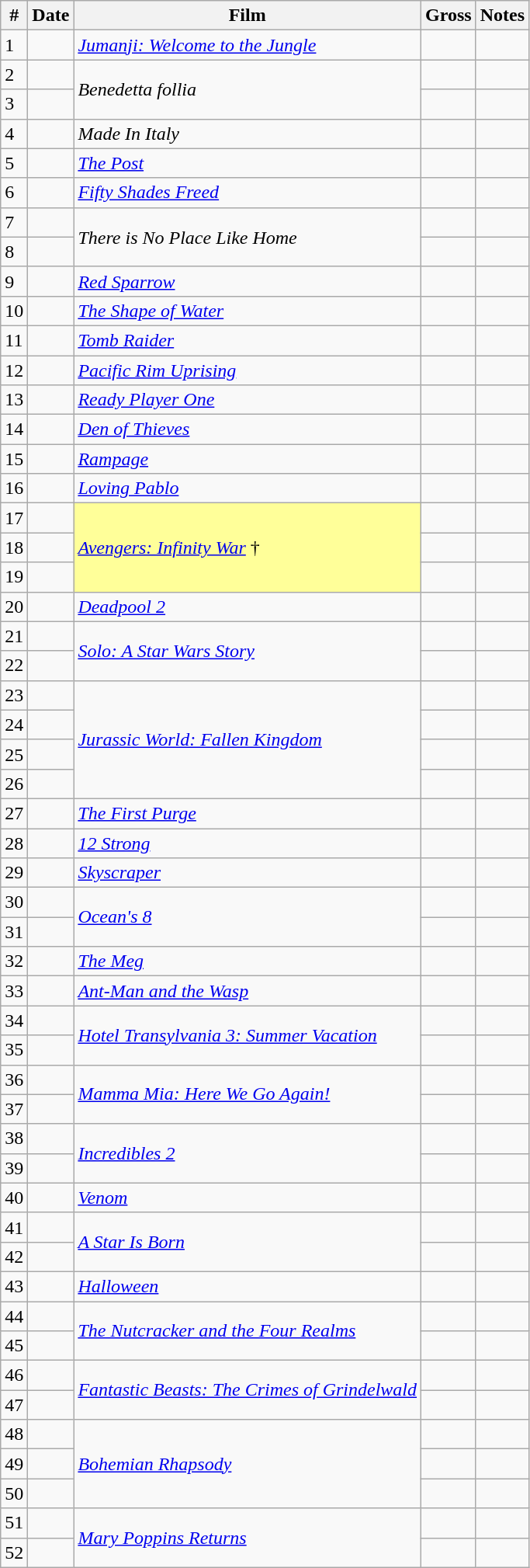<table class="wikitable sortable">
<tr>
<th>#</th>
<th>Date</th>
<th>Film</th>
<th>Gross</th>
<th>Notes</th>
</tr>
<tr>
<td>1</td>
<td></td>
<td><em><a href='#'>Jumanji: Welcome to the Jungle</a></em></td>
<td></td>
<td></td>
</tr>
<tr>
<td>2</td>
<td></td>
<td rowspan="2"><em>Benedetta follia</em></td>
<td></td>
<td></td>
</tr>
<tr>
<td>3</td>
<td></td>
<td></td>
<td></td>
</tr>
<tr>
<td>4</td>
<td></td>
<td><em>Made In Italy</em></td>
<td></td>
<td></td>
</tr>
<tr>
<td>5</td>
<td></td>
<td><em><a href='#'>The Post</a></em></td>
<td></td>
<td></td>
</tr>
<tr>
<td>6</td>
<td></td>
<td><em><a href='#'>Fifty Shades Freed</a></em></td>
<td></td>
<td></td>
</tr>
<tr>
<td>7</td>
<td></td>
<td rowspan="2"><em>There is No Place Like Home</em></td>
<td></td>
<td></td>
</tr>
<tr>
<td>8</td>
<td></td>
<td></td>
<td></td>
</tr>
<tr>
<td>9</td>
<td></td>
<td><em><a href='#'>Red Sparrow</a></em></td>
<td></td>
<td></td>
</tr>
<tr>
<td>10</td>
<td></td>
<td><em><a href='#'>The Shape of Water</a></em></td>
<td></td>
<td></td>
</tr>
<tr>
<td>11</td>
<td></td>
<td><em><a href='#'>Tomb Raider</a></em></td>
<td></td>
<td></td>
</tr>
<tr>
<td>12</td>
<td></td>
<td><em><a href='#'>Pacific Rim Uprising</a></em></td>
<td></td>
<td></td>
</tr>
<tr>
<td>13</td>
<td></td>
<td><em><a href='#'>Ready Player One</a></em></td>
<td></td>
<td></td>
</tr>
<tr>
<td>14</td>
<td></td>
<td><em><a href='#'>Den of Thieves</a></em></td>
<td></td>
<td></td>
</tr>
<tr>
<td>15</td>
<td></td>
<td><em><a href='#'>Rampage</a></em></td>
<td></td>
<td></td>
</tr>
<tr>
<td>16</td>
<td></td>
<td><em><a href='#'>Loving Pablo</a></em></td>
<td></td>
<td></td>
</tr>
<tr>
<td>17</td>
<td></td>
<td rowspan="3" style="background-color:#FFFF99"><em><a href='#'>Avengers: Infinity War</a></em> †</td>
<td></td>
<td></td>
</tr>
<tr>
<td>18</td>
<td></td>
<td></td>
<td></td>
</tr>
<tr>
<td>19</td>
<td></td>
<td></td>
<td></td>
</tr>
<tr>
<td>20</td>
<td></td>
<td><em><a href='#'>Deadpool 2</a></em></td>
<td></td>
<td></td>
</tr>
<tr>
<td>21</td>
<td></td>
<td rowspan="2"><em><a href='#'>Solo: A Star Wars Story</a></em></td>
<td></td>
<td></td>
</tr>
<tr>
<td>22</td>
<td></td>
<td></td>
<td></td>
</tr>
<tr>
<td>23</td>
<td></td>
<td rowspan="4"><em><a href='#'>Jurassic World: Fallen Kingdom</a></em></td>
<td></td>
<td></td>
</tr>
<tr>
<td>24</td>
<td></td>
<td></td>
<td></td>
</tr>
<tr>
<td>25</td>
<td></td>
<td></td>
<td></td>
</tr>
<tr>
<td>26</td>
<td></td>
<td></td>
<td></td>
</tr>
<tr>
<td>27</td>
<td></td>
<td><em><a href='#'>The First Purge</a></em></td>
<td></td>
<td></td>
</tr>
<tr>
<td>28</td>
<td></td>
<td><em><a href='#'>12 Strong</a></em></td>
<td></td>
<td></td>
</tr>
<tr>
<td>29</td>
<td></td>
<td><em><a href='#'>Skyscraper</a></em></td>
<td></td>
<td></td>
</tr>
<tr>
<td>30</td>
<td></td>
<td rowspan="2"><em><a href='#'>Ocean's 8</a></em></td>
<td></td>
<td></td>
</tr>
<tr>
<td>31</td>
<td></td>
<td></td>
<td></td>
</tr>
<tr>
<td>32</td>
<td></td>
<td><em><a href='#'>The Meg</a></em></td>
<td></td>
<td></td>
</tr>
<tr>
<td>33</td>
<td></td>
<td><em><a href='#'>Ant-Man and the Wasp</a></em></td>
<td></td>
<td></td>
</tr>
<tr>
<td>34</td>
<td></td>
<td rowspan="2"><em><a href='#'>Hotel Transylvania 3: Summer Vacation</a></em></td>
<td></td>
<td></td>
</tr>
<tr>
<td>35</td>
<td></td>
<td></td>
<td></td>
</tr>
<tr>
<td>36</td>
<td></td>
<td rowspan="2"><em><a href='#'>Mamma Mia: Here We Go Again!</a></em></td>
<td></td>
<td></td>
</tr>
<tr>
<td>37</td>
<td></td>
<td></td>
<td></td>
</tr>
<tr>
<td>38</td>
<td></td>
<td rowspan="2"><em><a href='#'>Incredibles 2</a></em></td>
<td></td>
<td></td>
</tr>
<tr>
<td>39</td>
<td></td>
<td></td>
<td></td>
</tr>
<tr>
<td>40</td>
<td></td>
<td><em><a href='#'>Venom</a></em></td>
<td></td>
<td></td>
</tr>
<tr>
<td>41</td>
<td></td>
<td rowspan="2"><em><a href='#'>A Star Is Born</a></em></td>
<td></td>
<td></td>
</tr>
<tr>
<td>42</td>
<td></td>
<td></td>
<td></td>
</tr>
<tr>
<td>43</td>
<td></td>
<td><em><a href='#'>Halloween</a></em></td>
<td></td>
<td></td>
</tr>
<tr>
<td>44</td>
<td></td>
<td rowspan="2"><em><a href='#'>The Nutcracker and the Four Realms</a></em></td>
<td></td>
<td></td>
</tr>
<tr>
<td>45</td>
<td></td>
<td></td>
<td></td>
</tr>
<tr>
<td>46</td>
<td></td>
<td rowspan="2"><em><a href='#'>Fantastic Beasts: The Crimes of Grindelwald</a></em></td>
<td></td>
<td></td>
</tr>
<tr>
<td>47</td>
<td></td>
<td></td>
<td></td>
</tr>
<tr>
<td>48</td>
<td></td>
<td rowspan="3"><em><a href='#'>Bohemian Rhapsody</a></em></td>
<td></td>
<td></td>
</tr>
<tr>
<td>49</td>
<td></td>
<td></td>
<td></td>
</tr>
<tr>
<td>50</td>
<td></td>
<td></td>
<td></td>
</tr>
<tr>
<td>51</td>
<td></td>
<td rowspan="2"><em><a href='#'>Mary Poppins Returns</a></em></td>
<td></td>
<td></td>
</tr>
<tr>
<td>52</td>
<td></td>
<td></td>
<td></td>
</tr>
</table>
